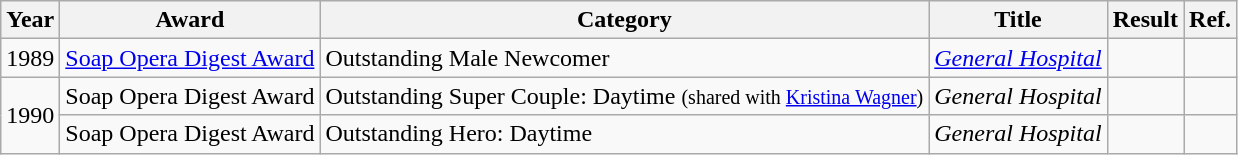<table class="wikitable">
<tr>
<th>Year</th>
<th>Award</th>
<th>Category</th>
<th>Title</th>
<th>Result</th>
<th>Ref.</th>
</tr>
<tr>
<td>1989</td>
<td><a href='#'>Soap Opera Digest Award</a></td>
<td>Outstanding Male Newcomer</td>
<td><em><a href='#'>General Hospital</a></em></td>
<td></td>
<td></td>
</tr>
<tr>
<td rowspan="2">1990</td>
<td>Soap Opera Digest Award</td>
<td>Outstanding Super Couple: Daytime <small>(shared with <a href='#'>Kristina Wagner</a>)</small></td>
<td><em>General Hospital</em></td>
<td></td>
<td></td>
</tr>
<tr>
<td>Soap Opera Digest Award</td>
<td>Outstanding Hero: Daytime</td>
<td><em>General Hospital</em></td>
<td></td>
<td></td>
</tr>
</table>
